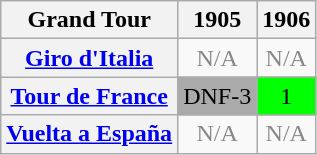<table class="wikitable">
<tr>
<th align="left">Grand Tour</th>
<th scope="col">1905</th>
<th scope="col">1906</th>
</tr>
<tr>
<th scope="row"><a href='#'>Giro d'Italia</a></th>
<td align="center" style="color:#888888;">N/A</td>
<td align="center" style="color:#888888;">N/A</td>
</tr>
<tr>
<th scope="row"><a href='#'>Tour de France</a></th>
<td align="center" style="background:#AAAAAA;">DNF-3</td>
<td align="center" style="background:#00ff00;">1</td>
</tr>
<tr>
<th scope="row"><a href='#'>Vuelta a España</a></th>
<td align="center" style="color:#888888;">N/A</td>
<td align="center" style="color:#888888;">N/A</td>
</tr>
</table>
